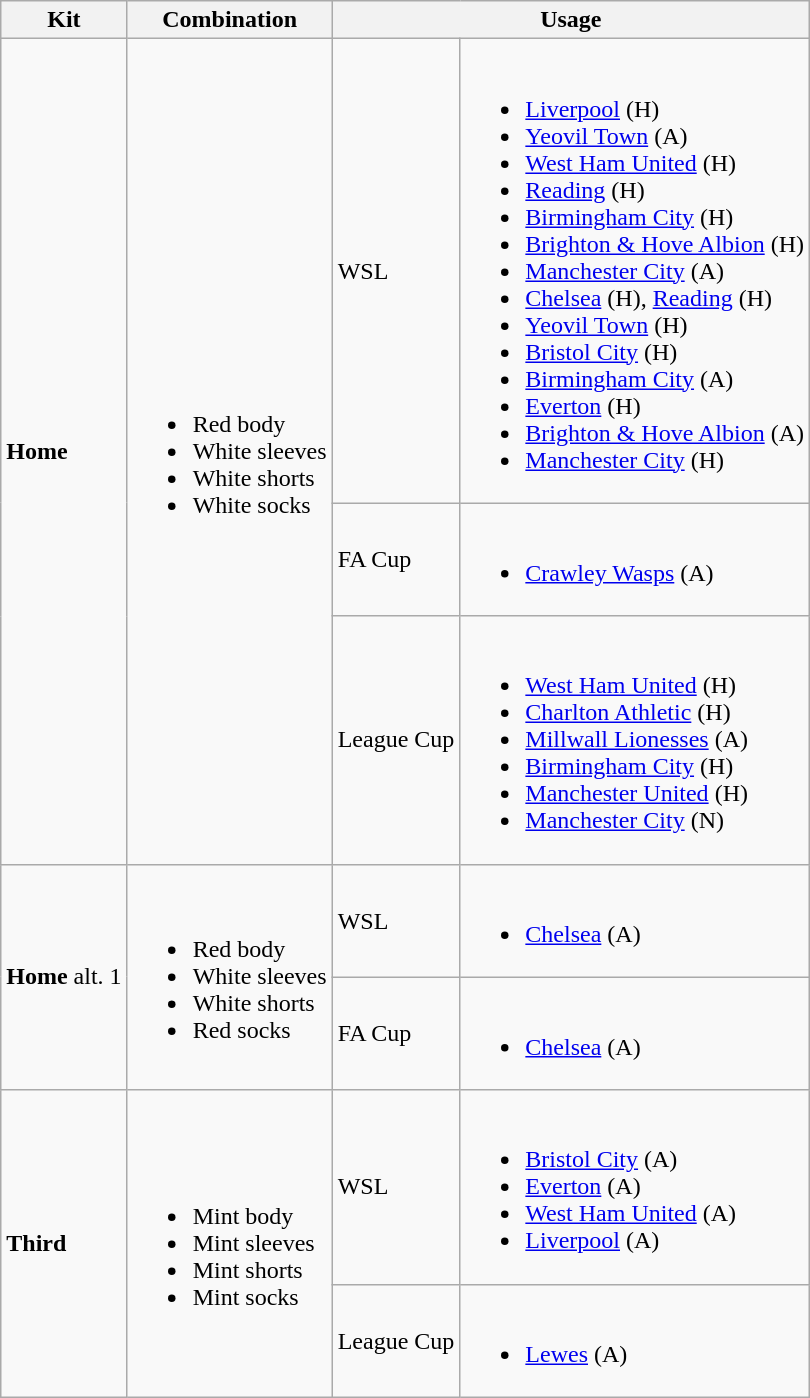<table class="wikitable">
<tr>
<th>Kit</th>
<th>Combination</th>
<th colspan="2">Usage</th>
</tr>
<tr>
<td rowspan="3"><strong>Home</strong></td>
<td rowspan="3"><br><ul><li>Red body</li><li>White sleeves</li><li>White shorts</li><li>White socks</li></ul></td>
<td>WSL</td>
<td><br><ul><li><a href='#'>Liverpool</a> (H)</li><li><a href='#'>Yeovil Town</a> (A)</li><li><a href='#'>West Ham United</a> (H)</li><li><a href='#'>Reading</a> (H)</li><li><a href='#'>Birmingham City</a> (H)</li><li><a href='#'>Brighton & Hove Albion</a> (H)</li><li><a href='#'>Manchester City</a> (A)</li><li><a href='#'>Chelsea</a> (H), <a href='#'>Reading</a> (H)</li><li><a href='#'>Yeovil Town</a> (H)</li><li><a href='#'>Bristol City</a> (H)</li><li><a href='#'>Birmingham City</a> (A)</li><li><a href='#'>Everton</a> (H)</li><li><a href='#'>Brighton & Hove Albion</a> (A)</li><li><a href='#'>Manchester City</a> (H)</li></ul></td>
</tr>
<tr>
<td>FA Cup</td>
<td><br><ul><li><a href='#'>Crawley Wasps</a> (A)</li></ul></td>
</tr>
<tr>
<td>League Cup</td>
<td><br><ul><li><a href='#'>West Ham United</a> (H)</li><li><a href='#'>Charlton Athletic</a> (H)</li><li><a href='#'>Millwall Lionesses</a> (A)</li><li><a href='#'>Birmingham City</a> (H)</li><li><a href='#'>Manchester United</a> (H)</li><li><a href='#'>Manchester City</a> (N)</li></ul></td>
</tr>
<tr>
<td rowspan="2"><strong>Home</strong> alt. 1</td>
<td rowspan="2"><br><ul><li>Red body</li><li>White sleeves</li><li>White shorts</li><li>Red socks</li></ul></td>
<td>WSL</td>
<td><br><ul><li><a href='#'>Chelsea</a> (A)</li></ul></td>
</tr>
<tr>
<td>FA Cup</td>
<td><br><ul><li><a href='#'>Chelsea</a> (A)</li></ul></td>
</tr>
<tr>
<td rowspan="2"><strong>Third</strong></td>
<td rowspan="2"><br><ul><li>Mint body</li><li>Mint sleeves</li><li>Mint shorts</li><li>Mint socks</li></ul></td>
<td>WSL</td>
<td><br><ul><li><a href='#'>Bristol City</a> (A)</li><li><a href='#'>Everton</a> (A)</li><li><a href='#'>West Ham United</a> (A)</li><li><a href='#'>Liverpool</a> (A)</li></ul></td>
</tr>
<tr>
<td>League Cup</td>
<td><br><ul><li><a href='#'>Lewes</a> (A)</li></ul></td>
</tr>
</table>
